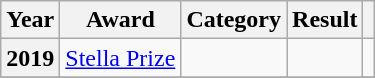<table class="wikitable sortable">
<tr>
<th>Year</th>
<th>Award</th>
<th>Category</th>
<th>Result</th>
<th></th>
</tr>
<tr>
<th rowspan="1">2019</th>
<td><a href='#'>Stella Prize</a></td>
<td></td>
<td></td>
<td></td>
</tr>
<tr>
</tr>
</table>
